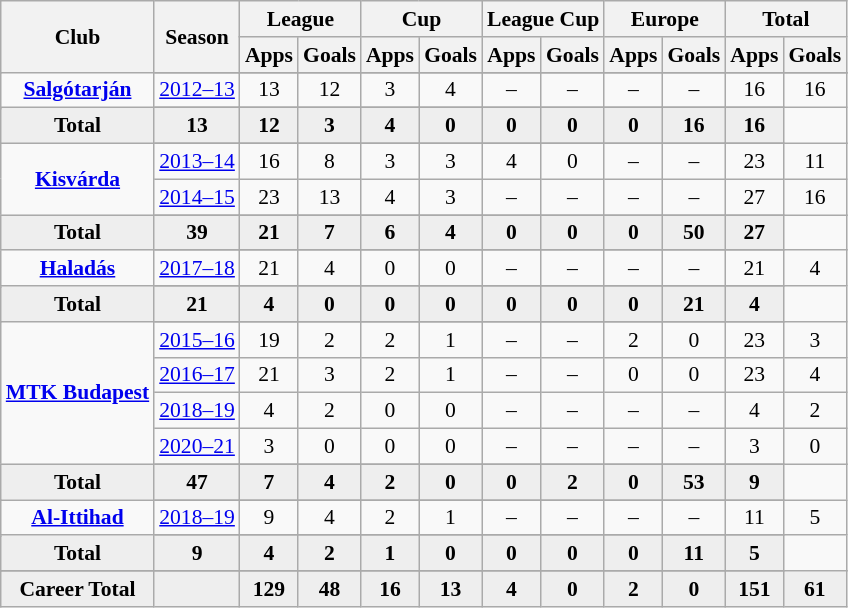<table class="wikitable" style="font-size:90%; text-align: center;">
<tr>
<th rowspan="2">Club</th>
<th rowspan="2">Season</th>
<th colspan="2">League</th>
<th colspan="2">Cup</th>
<th colspan="2">League Cup</th>
<th colspan="2">Europe</th>
<th colspan="2">Total</th>
</tr>
<tr>
<th>Apps</th>
<th>Goals</th>
<th>Apps</th>
<th>Goals</th>
<th>Apps</th>
<th>Goals</th>
<th>Apps</th>
<th>Goals</th>
<th>Apps</th>
<th>Goals</th>
</tr>
<tr ||-||-||-|->
<td rowspan="3" valign="center"><strong><a href='#'>Salgótarján</a></strong></td>
</tr>
<tr>
<td><a href='#'>2012–13</a></td>
<td>13</td>
<td>12</td>
<td>3</td>
<td>4</td>
<td>–</td>
<td>–</td>
<td>–</td>
<td>–</td>
<td>16</td>
<td>16</td>
</tr>
<tr>
</tr>
<tr style="font-weight:bold; background-color:#eeeeee;">
<td>Total</td>
<td>13</td>
<td>12</td>
<td>3</td>
<td>4</td>
<td>0</td>
<td>0</td>
<td>0</td>
<td>0</td>
<td>16</td>
<td>16</td>
</tr>
<tr>
<td rowspan="4" valign="center"><strong><a href='#'>Kisvárda</a></strong></td>
</tr>
<tr>
<td><a href='#'>2013–14</a></td>
<td>16</td>
<td>8</td>
<td>3</td>
<td>3</td>
<td>4</td>
<td>0</td>
<td>–</td>
<td>–</td>
<td>23</td>
<td>11</td>
</tr>
<tr>
<td><a href='#'>2014–15</a></td>
<td>23</td>
<td>13</td>
<td>4</td>
<td>3</td>
<td>–</td>
<td>–</td>
<td>–</td>
<td>–</td>
<td>27</td>
<td>16</td>
</tr>
<tr>
</tr>
<tr style="font-weight:bold; background-color:#eeeeee;">
<td>Total</td>
<td>39</td>
<td>21</td>
<td>7</td>
<td>6</td>
<td>4</td>
<td>0</td>
<td>0</td>
<td>0</td>
<td>50</td>
<td>27</td>
</tr>
<tr>
<td rowspan="3" valign="center"><strong><a href='#'>Haladás</a></strong></td>
</tr>
<tr>
<td><a href='#'>2017–18</a></td>
<td>21</td>
<td>4</td>
<td>0</td>
<td>0</td>
<td>–</td>
<td>–</td>
<td>–</td>
<td>–</td>
<td>21</td>
<td>4</td>
</tr>
<tr>
</tr>
<tr style="font-weight:bold; background-color:#eeeeee;">
<td>Total</td>
<td>21</td>
<td>4</td>
<td>0</td>
<td>0</td>
<td>0</td>
<td>0</td>
<td>0</td>
<td>0</td>
<td>21</td>
<td>4</td>
</tr>
<tr>
<td rowspan="6" valign="center"><strong><a href='#'>MTK Budapest</a></strong></td>
</tr>
<tr>
<td><a href='#'>2015–16</a></td>
<td>19</td>
<td>2</td>
<td>2</td>
<td>1</td>
<td>–</td>
<td>–</td>
<td>2</td>
<td>0</td>
<td>23</td>
<td>3</td>
</tr>
<tr>
<td><a href='#'>2016–17</a></td>
<td>21</td>
<td>3</td>
<td>2</td>
<td>1</td>
<td>–</td>
<td>–</td>
<td>0</td>
<td>0</td>
<td>23</td>
<td>4</td>
</tr>
<tr>
<td><a href='#'>2018–19</a></td>
<td>4</td>
<td>2</td>
<td>0</td>
<td>0</td>
<td>–</td>
<td>–</td>
<td>–</td>
<td>–</td>
<td>4</td>
<td>2</td>
</tr>
<tr>
<td><a href='#'>2020–21</a></td>
<td>3</td>
<td>0</td>
<td>0</td>
<td>0</td>
<td>–</td>
<td>–</td>
<td>–</td>
<td>–</td>
<td>3</td>
<td>0</td>
</tr>
<tr>
</tr>
<tr style="font-weight:bold; background-color:#eeeeee;">
<td>Total</td>
<td>47</td>
<td>7</td>
<td>4</td>
<td>2</td>
<td>0</td>
<td>0</td>
<td>2</td>
<td>0</td>
<td>53</td>
<td>9</td>
</tr>
<tr>
<td rowspan="3" valign="center"><strong><a href='#'>Al-Ittihad</a></strong></td>
</tr>
<tr>
<td><a href='#'>2018–19</a></td>
<td>9</td>
<td>4</td>
<td>2</td>
<td>1</td>
<td>–</td>
<td>–</td>
<td>–</td>
<td>–</td>
<td>11</td>
<td>5</td>
</tr>
<tr>
</tr>
<tr style="font-weight:bold; background-color:#eeeeee;">
<td>Total</td>
<td>9</td>
<td>4</td>
<td>2</td>
<td>1</td>
<td>0</td>
<td>0</td>
<td>0</td>
<td>0</td>
<td>11</td>
<td>5</td>
</tr>
<tr>
</tr>
<tr style="font-weight:bold; background-color:#eeeeee;">
<td rowspan="2" valign="top"><strong>Career Total</strong></td>
<td></td>
<td><strong>129</strong></td>
<td><strong>48</strong></td>
<td><strong>16</strong></td>
<td><strong>13</strong></td>
<td><strong>4</strong></td>
<td><strong>0</strong></td>
<td><strong>2</strong></td>
<td><strong>0</strong></td>
<td><strong>151</strong></td>
<td><strong>61</strong></td>
</tr>
</table>
